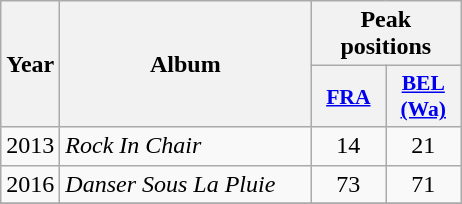<table class="wikitable">
<tr>
<th align="center" rowspan="2" width="10">Year</th>
<th align="center" rowspan="2" width="160">Album</th>
<th align="center" colspan="2" width="20">Peak positions</th>
</tr>
<tr>
<th scope="col" style="width:3em;font-size:90%;"><a href='#'>FRA</a><br></th>
<th scope="col" style="width:3em;font-size:90%;"><a href='#'>BEL <br>(Wa)</a><br></th>
</tr>
<tr>
<td style="text-align:center;">2013</td>
<td><em>Rock In Chair</em></td>
<td style="text-align:center;">14</td>
<td style="text-align:center;">21</td>
</tr>
<tr>
<td style="text-align:center;">2016</td>
<td><em>Danser Sous La Pluie</em></td>
<td style="text-align:center;">73<br></td>
<td style="text-align:center;">71</td>
</tr>
<tr>
</tr>
</table>
